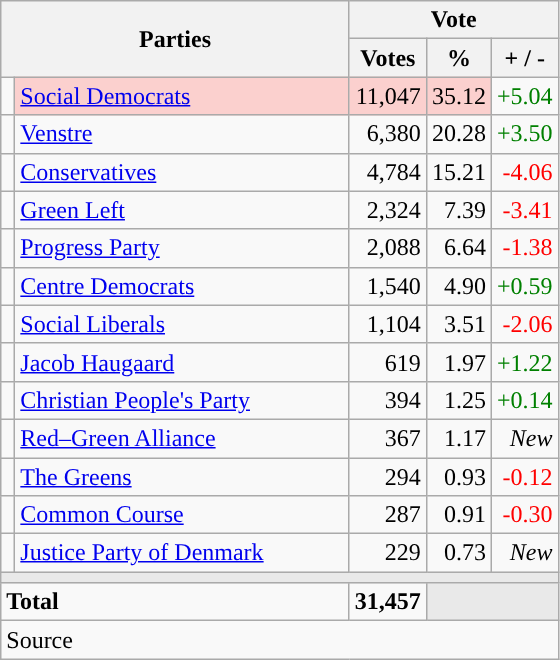<table class="wikitable" style="text-align:right;">
<tr>
<th style="text-align:centre;" rowspan="2" colspan="2" width="225">Parties</th>
<th colspan="3">Vote</th>
</tr>
<tr>
<th width="15">Votes</th>
<th width="15">%</th>
<th width="15">+ / -</th>
</tr>
<tr>
<td width="2" style="color:inherit;background:"></td>
<td bgcolor=#fbd0ce  align="left"><a href='#'>Social Democrats</a></td>
<td bgcolor=#fbd0ce>11,047</td>
<td bgcolor=#fbd0ce>35.12</td>
<td style=color:green;>+5.04</td>
</tr>
<tr>
<td width="2" style="color:inherit;background:"></td>
<td align="left"><a href='#'>Venstre</a></td>
<td>6,380</td>
<td>20.28</td>
<td style=color:green;>+3.50</td>
</tr>
<tr>
<td width="2" style="color:inherit;background:"></td>
<td align="left"><a href='#'>Conservatives</a></td>
<td>4,784</td>
<td>15.21</td>
<td style=color:red;>-4.06</td>
</tr>
<tr>
<td width="2" style="color:inherit;background:"></td>
<td align="left"><a href='#'>Green Left</a></td>
<td>2,324</td>
<td>7.39</td>
<td style=color:red;>-3.41</td>
</tr>
<tr>
<td width="2" style="color:inherit;background:"></td>
<td align="left"><a href='#'>Progress Party</a></td>
<td>2,088</td>
<td>6.64</td>
<td style=color:red;>-1.38</td>
</tr>
<tr>
<td width="2" style="color:inherit;background:"></td>
<td align="left"><a href='#'>Centre Democrats</a></td>
<td>1,540</td>
<td>4.90</td>
<td style=color:green;>+0.59</td>
</tr>
<tr>
<td width="2" style="color:inherit;background:"></td>
<td align="left"><a href='#'>Social Liberals</a></td>
<td>1,104</td>
<td>3.51</td>
<td style=color:red;>-2.06</td>
</tr>
<tr>
<td width="2" style="color:inherit;background:"></td>
<td align="left"><a href='#'>Jacob Haugaard</a></td>
<td>619</td>
<td>1.97</td>
<td style=color:green;>+1.22</td>
</tr>
<tr>
<td width="2" style="color:inherit;background:"></td>
<td align="left"><a href='#'>Christian People's Party</a></td>
<td>394</td>
<td>1.25</td>
<td style=color:green;>+0.14</td>
</tr>
<tr>
<td width="2" style="color:inherit;background:"></td>
<td align="left"><a href='#'>Red–Green Alliance</a></td>
<td>367</td>
<td>1.17</td>
<td><em>New</em></td>
</tr>
<tr>
<td width="2" style="color:inherit;background:"></td>
<td align="left"><a href='#'>The Greens</a></td>
<td>294</td>
<td>0.93</td>
<td style=color:red;>-0.12</td>
</tr>
<tr>
<td width="2" style="color:inherit;background:"></td>
<td align="left"><a href='#'>Common Course</a></td>
<td>287</td>
<td>0.91</td>
<td style=color:red;>-0.30</td>
</tr>
<tr>
<td width="2" style="color:inherit;background:"></td>
<td align="left"><a href='#'>Justice Party of Denmark</a></td>
<td>229</td>
<td>0.73</td>
<td><em>New</em></td>
</tr>
<tr>
<td colspan="7" bgcolor="#E9E9E9"></td>
</tr>
<tr>
<td align="left" colspan="2"><strong>Total</strong></td>
<td><strong>31,457</strong></td>
<td bgcolor="#E9E9E9" colspan="2"></td>
</tr>
<tr>
<td align="left" colspan="6">Source</td>
</tr>
</table>
